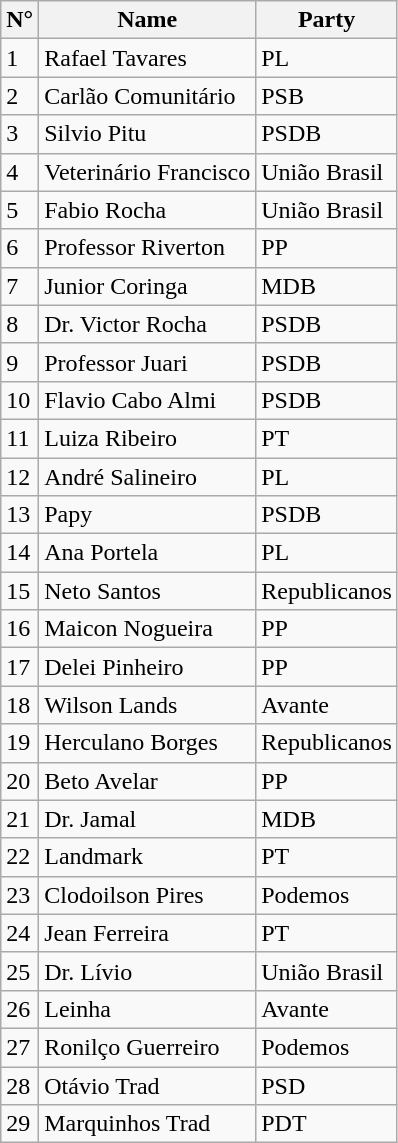<table class="wikitable">
<tr>
<th>N°</th>
<th>Name</th>
<th>Party</th>
</tr>
<tr>
<td>1</td>
<td>Rafael Tavares</td>
<td>PL</td>
</tr>
<tr>
<td>2</td>
<td>Carlão Comunitário</td>
<td>PSB</td>
</tr>
<tr>
<td>3</td>
<td>Silvio Pitu</td>
<td>PSDB</td>
</tr>
<tr>
<td>4</td>
<td>Veterinário Francisco</td>
<td>União Brasil</td>
</tr>
<tr>
<td>5</td>
<td>Fabio Rocha</td>
<td>União Brasil</td>
</tr>
<tr>
<td>6</td>
<td>Professor Riverton</td>
<td>PP</td>
</tr>
<tr>
<td>7</td>
<td>Junior Coringa</td>
<td>MDB</td>
</tr>
<tr>
<td>8</td>
<td>Dr. Victor Rocha</td>
<td>PSDB</td>
</tr>
<tr>
<td>9</td>
<td>Professor Juari</td>
<td>PSDB</td>
</tr>
<tr>
<td>10</td>
<td>Flavio Cabo Almi</td>
<td>PSDB</td>
</tr>
<tr>
<td>11</td>
<td>Luiza Ribeiro</td>
<td>PT</td>
</tr>
<tr>
<td>12</td>
<td>André Salineiro</td>
<td>PL</td>
</tr>
<tr>
<td>13</td>
<td>Papy</td>
<td>PSDB</td>
</tr>
<tr>
<td>14</td>
<td>Ana Portela</td>
<td>PL</td>
</tr>
<tr>
<td>15</td>
<td>Neto Santos</td>
<td>Republicanos</td>
</tr>
<tr>
<td>16</td>
<td>Maicon Nogueira</td>
<td>PP</td>
</tr>
<tr>
<td>17</td>
<td>Delei Pinheiro</td>
<td>PP</td>
</tr>
<tr>
<td>18</td>
<td>Wilson Lands</td>
<td>Avante</td>
</tr>
<tr>
<td>19</td>
<td>Herculano Borges</td>
<td>Republicanos</td>
</tr>
<tr>
<td>20</td>
<td>Beto Avelar</td>
<td>PP</td>
</tr>
<tr>
<td>21</td>
<td>Dr. Jamal</td>
<td>MDB</td>
</tr>
<tr>
<td>22</td>
<td>Landmark</td>
<td>PT</td>
</tr>
<tr>
<td>23</td>
<td>Clodoilson Pires</td>
<td>Podemos</td>
</tr>
<tr>
<td>24</td>
<td>Jean Ferreira</td>
<td>PT</td>
</tr>
<tr>
<td>25</td>
<td>Dr. Lívio</td>
<td>União Brasil</td>
</tr>
<tr>
<td>26</td>
<td>Leinha</td>
<td>Avante</td>
</tr>
<tr>
<td>27</td>
<td>Ronilço Guerreiro</td>
<td>Podemos</td>
</tr>
<tr>
<td>28</td>
<td>Otávio Trad</td>
<td>PSD</td>
</tr>
<tr>
<td>29</td>
<td>Marquinhos Trad</td>
<td>PDT</td>
</tr>
</table>
